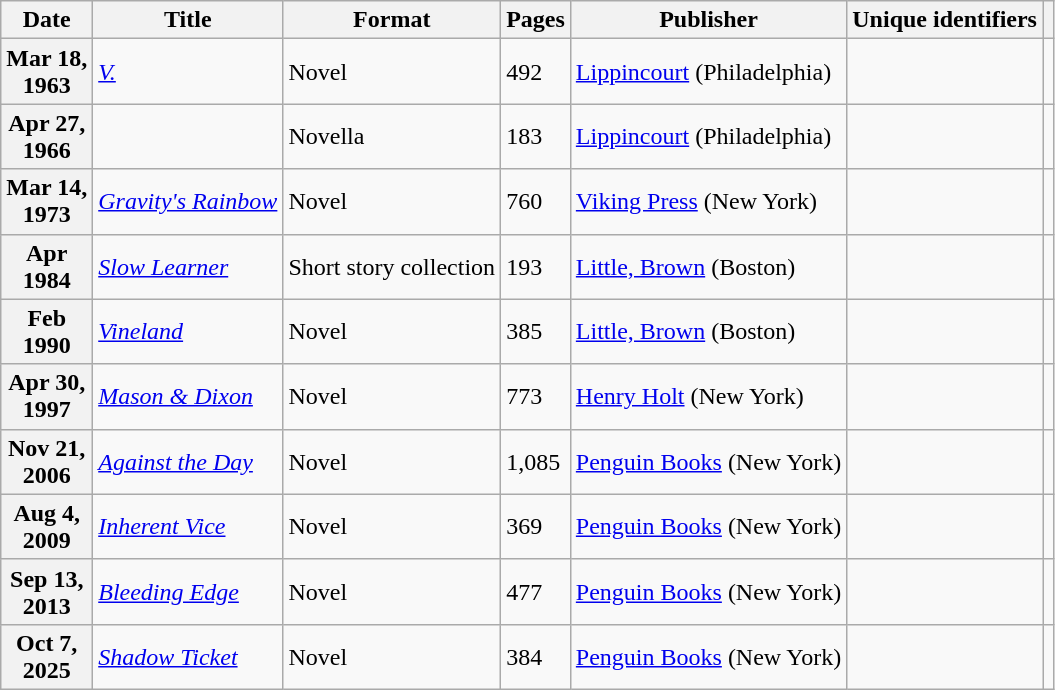<table class="wikitable plainrowheaders sortable">
<tr>
<th scope="col">Date</th>
<th scope="col">Title</th>
<th scope="col">Format</th>
<th scope="col">Pages</th>
<th scope="col">Publisher</th>
<th scope="col" class="unsortable">Unique identifiers</th>
<th scope="col" class="unsortable"></th>
</tr>
<tr>
<th>Mar 18,<br>1963</th>
<td><em><a href='#'>V.</a></em></td>
<td>Novel</td>
<td>492</td>
<td><a href='#'>Lippincourt</a> (Philadelphia)</td>
<td></td>
<td style="text-align:center;"></td>
</tr>
<tr>
<th>Apr 27,<br>1966</th>
<td></td>
<td>Novella</td>
<td>183</td>
<td><a href='#'>Lippincourt</a> (Philadelphia)</td>
<td></td>
<td style="text-align:center;"></td>
</tr>
<tr>
<th>Mar 14,<br>1973</th>
<td><em><a href='#'>Gravity's Rainbow</a></em></td>
<td>Novel</td>
<td>760</td>
<td><a href='#'>Viking Press</a> (New York)</td>
<td></td>
<td style="text-align:center;"></td>
</tr>
<tr>
<th>Apr<br>1984</th>
<td><em><a href='#'>Slow Learner</a></em></td>
<td>Short story collection</td>
<td>193</td>
<td><a href='#'>Little, Brown</a> (Boston)</td>
<td></td>
<td style="text-align:center;"></td>
</tr>
<tr>
<th>Feb<br>1990<br></th>
<td><em><a href='#'>Vineland</a></em></td>
<td>Novel</td>
<td>385</td>
<td><a href='#'>Little, Brown</a> (Boston)</td>
<td></td>
<td style="text-align:center;"></td>
</tr>
<tr>
<th>Apr 30,<br>1997</th>
<td><em><a href='#'>Mason & Dixon</a></em></td>
<td>Novel</td>
<td>773</td>
<td><a href='#'>Henry Holt</a> (New York)</td>
<td></td>
<td style="text-align:center;"></td>
</tr>
<tr>
<th>Nov 21,<br>2006</th>
<td><em><a href='#'>Against the Day</a></em></td>
<td>Novel</td>
<td>1,085</td>
<td><a href='#'>Penguin Books</a> (New York)</td>
<td></td>
<td style="text-align:center;"></td>
</tr>
<tr>
<th>Aug 4,<br>2009</th>
<td><em><a href='#'>Inherent Vice</a></em></td>
<td>Novel</td>
<td>369</td>
<td><a href='#'>Penguin Books</a> (New York)</td>
<td></td>
<td style="text-align:center;"></td>
</tr>
<tr>
<th>Sep 13,<br>2013</th>
<td><em><a href='#'>Bleeding Edge</a></em></td>
<td>Novel</td>
<td>477</td>
<td><a href='#'>Penguin Books</a> (New York)</td>
<td></td>
<td style="text-align:center;"></td>
</tr>
<tr>
<th>Oct 7,<br>2025</th>
<td><em><a href='#'>Shadow Ticket</a></em></td>
<td>Novel</td>
<td>384</td>
<td><a href='#'>Penguin Books</a> (New York)</td>
<td></td>
<td style="text-align:center;"></td>
</tr>
</table>
